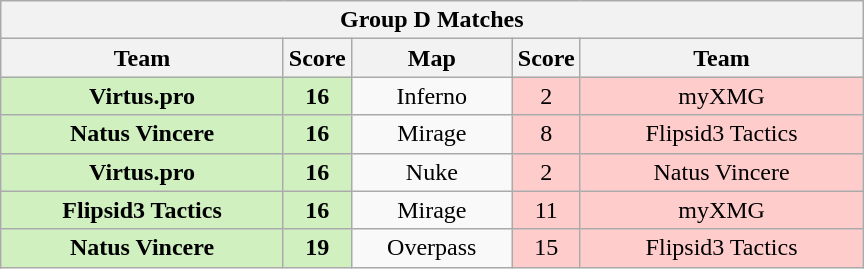<table class="wikitable" style="text-align: center;">
<tr>
<th colspan=5>Group D Matches</th>
</tr>
<tr>
<th width="181px">Team</th>
<th width="20px">Score</th>
<th width="100px">Map</th>
<th width="20px">Score</th>
<th width="181px">Team</th>
</tr>
<tr>
<td style="background: #D0F0C0;"><strong>Virtus.pro</strong></td>
<td style="background: #D0F0C0;"><strong>16</strong></td>
<td>Inferno</td>
<td style="background: #FFCCCC;">2</td>
<td style="background: #FFCCCC;">myXMG</td>
</tr>
<tr>
<td style="background: #D0F0C0;"><strong>Natus Vincere</strong></td>
<td style="background: #D0F0C0;"><strong>16</strong></td>
<td>Mirage</td>
<td style="background: #FFCCCC;">8</td>
<td style="background: #FFCCCC;">Flipsid3 Tactics</td>
</tr>
<tr>
<td style="background: #D0F0C0;"><strong>Virtus.pro</strong></td>
<td style="background: #D0F0C0;"><strong>16</strong></td>
<td>Nuke</td>
<td style="background: #FFCCCC;">2</td>
<td style="background: #FFCCCC;">Natus Vincere</td>
</tr>
<tr>
<td style="background: #D0F0C0;"><strong>Flipsid3 Tactics</strong></td>
<td style="background: #D0F0C0;"><strong>16</strong></td>
<td>Mirage</td>
<td style="background: #FFCCCC;">11</td>
<td style="background: #FFCCCC;">myXMG</td>
</tr>
<tr>
<td style="background: #D0F0C0;"><strong>Natus Vincere</strong></td>
<td style="background: #D0F0C0;"><strong>19</strong></td>
<td>Overpass</td>
<td style="background: #FFCCCC;">15</td>
<td style="background: #FFCCCC;">Flipsid3 Tactics</td>
</tr>
</table>
